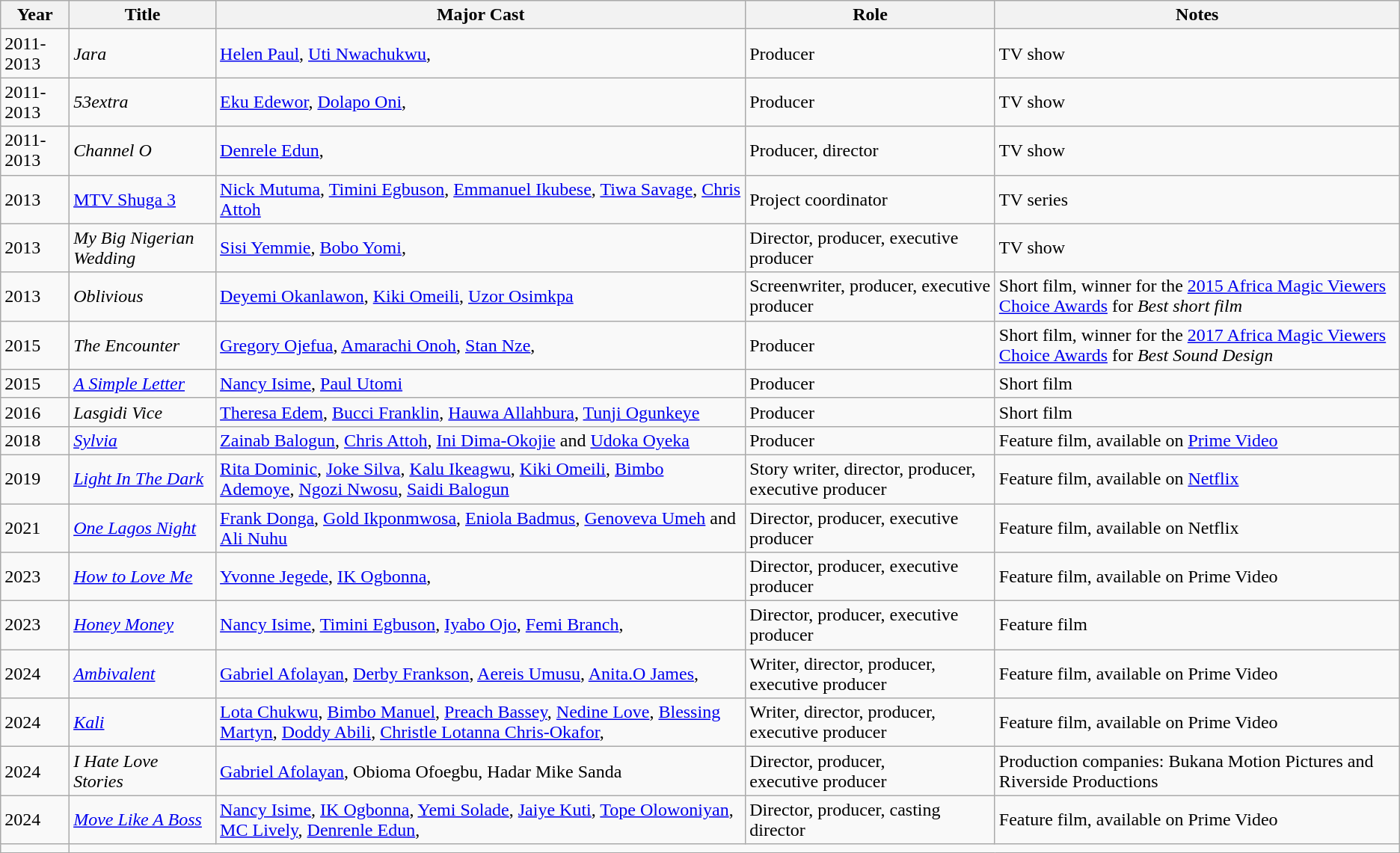<table class="wikitable">
<tr>
<th>Year</th>
<th>Title</th>
<th>Major Cast</th>
<th>Role</th>
<th>Notes</th>
</tr>
<tr>
<td>2011-2013</td>
<td><em>Jara</em></td>
<td><a href='#'>Helen Paul</a>, <a href='#'>Uti Nwachukwu</a>,</td>
<td>Producer</td>
<td>TV show</td>
</tr>
<tr>
<td>2011-2013</td>
<td><em>53extra</em></td>
<td><a href='#'>Eku Edewor</a>, <a href='#'>Dolapo Oni</a>,</td>
<td>Producer</td>
<td>TV show</td>
</tr>
<tr>
<td>2011-2013</td>
<td><em>Channel O</em></td>
<td><a href='#'>Denrele Edun</a>,</td>
<td>Producer, director</td>
<td>TV show</td>
</tr>
<tr>
<td>2013</td>
<td><a href='#'>MTV Shuga 3</a></td>
<td><a href='#'>Nick Mutuma</a>, <a href='#'>Timini Egbuson</a>, <a href='#'>Emmanuel Ikubese</a>, <a href='#'>Tiwa Savage</a>, <a href='#'>Chris Attoh</a></td>
<td>Project coordinator</td>
<td>TV series</td>
</tr>
<tr>
<td>2013</td>
<td><em>My Big Nigerian Wedding</em></td>
<td><a href='#'>Sisi Yemmie</a>, <a href='#'>Bobo Yomi</a>,</td>
<td>Director, producer, executive producer</td>
<td>TV show</td>
</tr>
<tr>
<td>2013</td>
<td><em>Oblivious</em></td>
<td><a href='#'>Deyemi Okanlawon</a>, <a href='#'>Kiki Omeili</a>, <a href='#'>Uzor Osimkpa</a></td>
<td>Screenwriter, producer, executive producer</td>
<td>Short film, winner for the <a href='#'>2015 Africa Magic Viewers Choice Awards</a> for <em>Best short film</em></td>
</tr>
<tr>
<td>2015</td>
<td><em>The Encounter</em></td>
<td><a href='#'>Gregory Ojefua</a>, <a href='#'>Amarachi Onoh</a>, <a href='#'>Stan Nze</a>,</td>
<td>Producer</td>
<td>Short film, winner for the <a href='#'>2017 Africa Magic Viewers Choice Awards</a> for <em>Best Sound Design</em></td>
</tr>
<tr>
<td>2015</td>
<td><em><a href='#'>A Simple Letter</a></em></td>
<td><a href='#'>Nancy Isime</a>, <a href='#'>Paul Utomi</a></td>
<td>Producer</td>
<td>Short film</td>
</tr>
<tr>
<td>2016</td>
<td><em>Lasgidi Vice</em></td>
<td><a href='#'>Theresa Edem</a>, <a href='#'>Bucci Franklin</a>, <a href='#'>Hauwa Allahbura</a>, <a href='#'>Tunji Ogunkeye</a></td>
<td>Producer</td>
<td>Short film</td>
</tr>
<tr>
<td>2018</td>
<td><em><a href='#'>Sylvia</a></em></td>
<td><a href='#'>Zainab Balogun</a>, <a href='#'>Chris Attoh</a>, <a href='#'>Ini Dima-Okojie</a> and <a href='#'>Udoka Oyeka</a></td>
<td>Producer</td>
<td>Feature film, available on <a href='#'>Prime Video</a></td>
</tr>
<tr>
<td>2019</td>
<td><em><a href='#'>Light In The Dark</a></em></td>
<td><a href='#'>Rita Dominic</a>, <a href='#'>Joke Silva</a>, <a href='#'>Kalu Ikeagwu</a>, <a href='#'>Kiki Omeili</a>, <a href='#'>Bimbo Ademoye</a>, <a href='#'>Ngozi Nwosu</a>, <a href='#'>Saidi Balogun</a></td>
<td>Story writer, director, producer, executive producer</td>
<td>Feature film, available on <a href='#'>Netflix</a></td>
</tr>
<tr>
<td>2021</td>
<td><em><a href='#'>One Lagos Night</a></em></td>
<td><a href='#'>Frank Donga</a>, <a href='#'>Gold Ikponmwosa</a>, <a href='#'>Eniola Badmus</a>, <a href='#'>Genoveva Umeh</a> and <a href='#'>Ali Nuhu</a></td>
<td>Director, producer, executive producer</td>
<td>Feature film, available on Netflix</td>
</tr>
<tr>
<td>2023</td>
<td><em><a href='#'>How to Love Me</a></em></td>
<td><a href='#'>Yvonne Jegede</a>, <a href='#'>IK Ogbonna</a>,</td>
<td>Director, producer, executive producer</td>
<td>Feature film, available on Prime Video</td>
</tr>
<tr>
<td>2023</td>
<td><em><a href='#'>Honey Money</a></em></td>
<td><a href='#'>Nancy Isime</a>, <a href='#'>Timini Egbuson</a>, <a href='#'>Iyabo Ojo</a>, <a href='#'>Femi Branch</a>,</td>
<td>Director, producer, executive producer</td>
<td>Feature film</td>
</tr>
<tr>
<td>2024</td>
<td><em><a href='#'>Ambivalent</a></em></td>
<td><a href='#'>Gabriel Afolayan</a>, <a href='#'>Derby Frankson</a>, <a href='#'>Aereis Umusu</a>, <a href='#'>Anita.O James</a>,</td>
<td>Writer, director, producer, executive producer</td>
<td>Feature film, available on Prime Video</td>
</tr>
<tr>
<td>2024</td>
<td><em><a href='#'>Kali</a></em></td>
<td><a href='#'>Lota Chukwu</a>, <a href='#'>Bimbo Manuel</a>, <a href='#'>Preach Bassey</a>, <a href='#'>Nedine Love</a>, <a href='#'>Blessing Martyn</a>, <a href='#'>Doddy Abili</a>, <a href='#'>Christle Lotanna Chris-Okafor</a>,</td>
<td>Writer, director, producer, executive producer</td>
<td>Feature film, available on Prime Video</td>
</tr>
<tr>
<td>2024</td>
<td><em>I Hate Love Stories</em></td>
<td><a href='#'>Gabriel Afolayan</a>, Obioma Ofoegbu, Hadar Mike Sanda</td>
<td>Director, producer,<br>executive producer</td>
<td>Production companies: Bukana Motion Pictures and Riverside Productions</td>
</tr>
<tr>
<td>2024</td>
<td><em><a href='#'>Move Like A Boss</a></em></td>
<td><a href='#'>Nancy Isime</a>, <a href='#'>IK Ogbonna</a>, <a href='#'>Yemi Solade</a>, <a href='#'>Jaiye Kuti</a>, <a href='#'>Tope Olowoniyan</a>, <a href='#'>MC Lively</a>, <a href='#'>Denrenle Edun</a>,</td>
<td>Director, producer, casting director</td>
<td>Feature film, available on Prime Video</td>
</tr>
<tr>
<td></td>
</tr>
</table>
